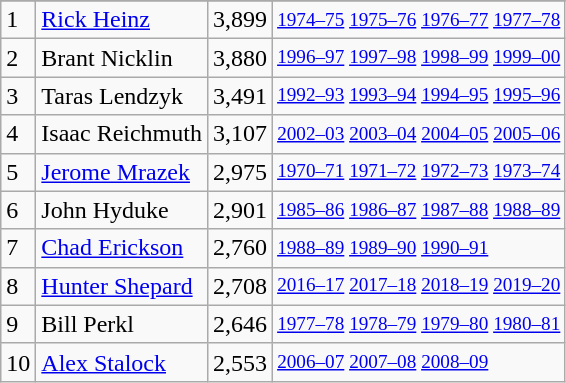<table class="wikitable">
<tr>
</tr>
<tr>
<td>1</td>
<td><a href='#'>Rick Heinz</a></td>
<td>3,899</td>
<td style="font-size:80%;"><a href='#'>1974–75</a> <a href='#'>1975–76</a> <a href='#'>1976–77</a> <a href='#'>1977–78</a></td>
</tr>
<tr>
<td>2</td>
<td>Brant Nicklin</td>
<td>3,880</td>
<td style="font-size:80%;"><a href='#'>1996–97</a> <a href='#'>1997–98</a> <a href='#'>1998–99</a> <a href='#'>1999–00</a></td>
</tr>
<tr>
<td>3</td>
<td>Taras Lendzyk</td>
<td>3,491</td>
<td style="font-size:80%;"><a href='#'>1992–93</a> <a href='#'>1993–94</a> <a href='#'>1994–95</a> <a href='#'>1995–96</a></td>
</tr>
<tr>
<td>4</td>
<td>Isaac Reichmuth</td>
<td>3,107</td>
<td style="font-size:80%;"><a href='#'>2002–03</a> <a href='#'>2003–04</a> <a href='#'>2004–05</a> <a href='#'>2005–06</a></td>
</tr>
<tr>
<td>5</td>
<td><a href='#'>Jerome Mrazek</a></td>
<td>2,975</td>
<td style="font-size:80%;"><a href='#'>1970–71</a> <a href='#'>1971–72</a> <a href='#'>1972–73</a> <a href='#'>1973–74</a></td>
</tr>
<tr>
<td>6</td>
<td>John Hyduke</td>
<td>2,901</td>
<td style="font-size:80%;"><a href='#'>1985–86</a> <a href='#'>1986–87</a> <a href='#'>1987–88</a> <a href='#'>1988–89</a></td>
</tr>
<tr>
<td>7</td>
<td><a href='#'>Chad Erickson</a></td>
<td>2,760</td>
<td style="font-size:80%;"><a href='#'>1988–89</a> <a href='#'>1989–90</a> <a href='#'>1990–91</a></td>
</tr>
<tr>
<td>8</td>
<td><a href='#'>Hunter Shepard</a></td>
<td>2,708</td>
<td style="font-size:80%;"><a href='#'>2016–17</a> <a href='#'>2017–18</a> <a href='#'>2018–19</a> <a href='#'>2019–20</a></td>
</tr>
<tr>
<td>9</td>
<td>Bill Perkl</td>
<td>2,646</td>
<td style="font-size:80%;"><a href='#'>1977–78</a> <a href='#'>1978–79</a> <a href='#'>1979–80</a> <a href='#'>1980–81</a></td>
</tr>
<tr>
<td>10</td>
<td><a href='#'>Alex Stalock</a></td>
<td>2,553</td>
<td style="font-size:80%;"><a href='#'>2006–07</a> <a href='#'>2007–08</a> <a href='#'>2008–09</a></td>
</tr>
</table>
